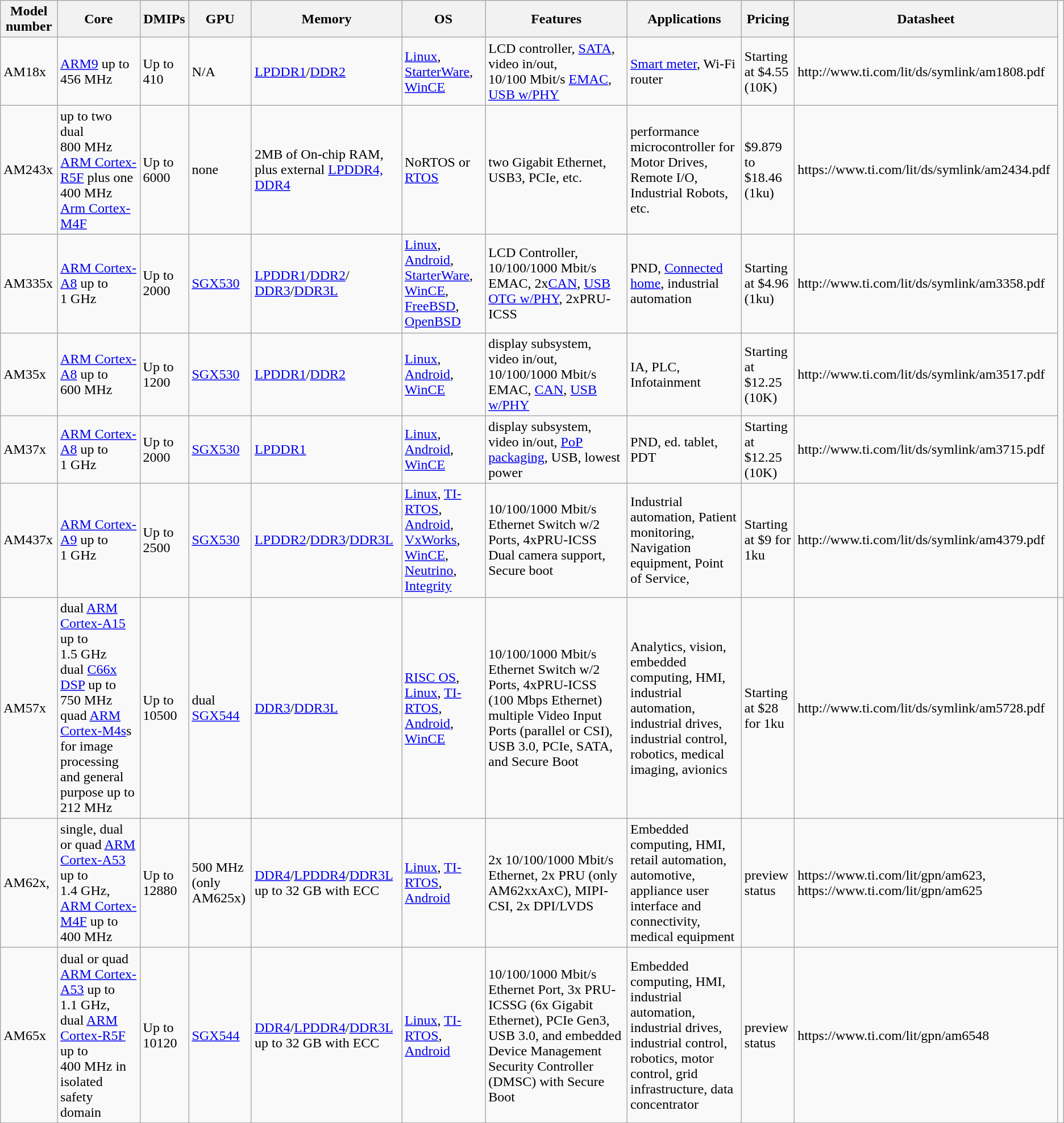<table class="wikitable">
<tr>
<th>Model number</th>
<th>Core</th>
<th>DMIPs</th>
<th>GPU</th>
<th>Memory</th>
<th>OS</th>
<th>Features</th>
<th>Applications</th>
<th>Pricing</th>
<th>Datasheet</th>
</tr>
<tr>
<td>AM18x</td>
<td><a href='#'>ARM9</a> up to 456 MHz</td>
<td>Up to 410</td>
<td>N/A</td>
<td><a href='#'>LPDDR1</a>/<a href='#'>DDR2</a></td>
<td><a href='#'>Linux</a>, <a href='#'>StarterWare</a>, <a href='#'>WinCE</a></td>
<td>LCD controller, <a href='#'>SATA</a>, video in/out, 10/100 Mbit/s <a href='#'>EMAC</a>, <a href='#'>USB w/PHY</a></td>
<td><a href='#'>Smart meter</a>, Wi-Fi router</td>
<td>Starting at $4.55 (10K)</td>
<td>http://www.ti.com/lit/ds/symlink/am1808.pdf</td>
</tr>
<tr>
<td>AM243x</td>
<td>up to two dual 800 MHz <a href='#'>ARM Cortex-R5F</a> plus one 400 MHz <a href='#'>Arm Cortex-M4F</a></td>
<td>Up to 6000</td>
<td>none</td>
<td>2MB of On-chip RAM, plus external <a href='#'>LPDDR4, DDR4</a></td>
<td>NoRTOS or <a href='#'>RTOS</a></td>
<td>two Gigabit Ethernet, USB3, PCIe, etc.</td>
<td>performance microcontroller for Motor Drives, Remote I/O, Industrial Robots, etc.</td>
<td>$9.879 to $18.46 (1ku)</td>
<td>https://www.ti.com/lit/ds/symlink/am2434.pdf</td>
</tr>
<tr>
<td>AM335x</td>
<td><a href='#'>ARM Cortex-A8</a> up to 1 GHz</td>
<td>Up to 2000</td>
<td><a href='#'>SGX530</a></td>
<td><a href='#'>LPDDR1</a>/<a href='#'>DDR2</a>/<br><a href='#'>DDR3</a>/<a href='#'>DDR3L</a></td>
<td><a href='#'>Linux</a>, <a href='#'>Android</a>, <a href='#'>StarterWare</a>, <a href='#'>WinCE</a>, <a href='#'>FreeBSD</a>, <a href='#'>OpenBSD</a></td>
<td>LCD Controller, 10/100/1000 Mbit/s EMAC, 2x<a href='#'>CAN</a>, <a href='#'>USB OTG w/PHY</a>, 2xPRU-ICSS</td>
<td>PND, <a href='#'>Connected home</a>, industrial automation</td>
<td>Starting at $4.96 (1ku)</td>
<td>http://www.ti.com/lit/ds/symlink/am3358.pdf</td>
</tr>
<tr>
<td>AM35x</td>
<td><a href='#'>ARM Cortex-A8</a> up to 600 MHz</td>
<td>Up to 1200</td>
<td><a href='#'>SGX530</a></td>
<td><a href='#'>LPDDR1</a>/<a href='#'>DDR2</a></td>
<td><a href='#'>Linux</a>, <a href='#'>Android</a>, <a href='#'>WinCE</a></td>
<td>display subsystem, video in/out, 10/100/1000 Mbit/s EMAC, <a href='#'>CAN</a>, <a href='#'>USB w/PHY</a></td>
<td>IA, PLC, Infotainment</td>
<td>Starting at $12.25 (10K)</td>
<td>http://www.ti.com/lit/ds/symlink/am3517.pdf</td>
</tr>
<tr>
<td>AM37x</td>
<td><a href='#'>ARM Cortex-A8</a> up to 1 GHz</td>
<td>Up to 2000</td>
<td><a href='#'>SGX530</a></td>
<td><a href='#'>LPDDR1</a></td>
<td><a href='#'>Linux</a>, <a href='#'>Android</a>, <a href='#'>WinCE</a></td>
<td>display subsystem, video in/out, <a href='#'>PoP packaging</a>, USB, lowest power</td>
<td>PND, ed. tablet, PDT</td>
<td>Starting at $12.25 (10K)</td>
<td>http://www.ti.com/lit/ds/symlink/am3715.pdf</td>
</tr>
<tr>
<td>AM437x</td>
<td><a href='#'>ARM Cortex-A9</a> up to 1 GHz</td>
<td>Up to 2500</td>
<td><a href='#'>SGX530</a></td>
<td><a href='#'>LPDDR2</a>/<a href='#'>DDR3</a>/<a href='#'>DDR3L</a></td>
<td><a href='#'>Linux</a>, <a href='#'>TI-RTOS</a>, <a href='#'>Android</a>, <a href='#'>VxWorks</a>, <a href='#'>WinCE</a>, <a href='#'>Neutrino</a>, <a href='#'>Integrity</a></td>
<td>10/100/1000 Mbit/s Ethernet Switch w/2 Ports, 4xPRU-ICSS Dual camera support, Secure boot</td>
<td>Industrial automation, Patient monitoring, Navigation equipment, Point of Service,</td>
<td>Starting at $9 for 1ku</td>
<td>http://www.ti.com/lit/ds/symlink/am4379.pdf</td>
</tr>
<tr>
<td>AM57x</td>
<td>dual <a href='#'>ARM Cortex-A15</a> up to 1.5 GHz<br>dual <a href='#'>C66x</a> <a href='#'>DSP</a> up to 750 MHz
quad <a href='#'>ARM Cortex-M4s</a>s for image processing and general purpose up to 212 MHz</td>
<td>Up to 10500</td>
<td>dual <a href='#'>SGX544</a></td>
<td><a href='#'>DDR3</a>/<a href='#'>DDR3L</a></td>
<td><a href='#'>RISC OS</a>, <a href='#'>Linux</a>, <a href='#'>TI-RTOS</a>, <a href='#'>Android</a>, <a href='#'>WinCE</a></td>
<td>10/100/1000 Mbit/s Ethernet Switch w/2 Ports, 4xPRU-ICSS (100 Mbps Ethernet) multiple Video Input Ports (parallel or CSI), USB 3.0, PCIe, SATA, and Secure Boot</td>
<td>Analytics, vision, embedded computing, HMI, industrial automation, industrial drives, industrial control, robotics, medical imaging, avionics</td>
<td>Starting at $28 for 1ku</td>
<td>http://www.ti.com/lit/ds/symlink/am5728.pdf</td>
<td></td>
</tr>
<tr>
<td>AM62x,</td>
<td>single, dual or quad <a href='#'>ARM Cortex-A53</a> up to 1.4 GHz, <a href='#'>ARM Cortex-M4F</a> up to 400 MHz</td>
<td>Up to 12880</td>
<td>500 MHz (only AM625x)</td>
<td><a href='#'>DDR4</a>/<a href='#'>LPDDR4</a>/<a href='#'>DDR3L</a> up to 32 GB with ECC</td>
<td><a href='#'>Linux</a>, <a href='#'>TI-RTOS</a>, <a href='#'>Android</a></td>
<td>2x 10/100/1000 Mbit/s Ethernet, 2x PRU (only AM62xxAxC), MIPI-CSI, 2x DPI/LVDS</td>
<td>Embedded computing, HMI, retail automation, automotive, appliance user interface and connectivity, medical equipment</td>
<td>preview status</td>
<td>https://www.ti.com/lit/gpn/am623, https://www.ti.com/lit/gpn/am625</td>
</tr>
<tr>
<td>AM65x</td>
<td>dual or quad <a href='#'>ARM Cortex-A53</a> up to 1.1 GHz,<br>dual <a href='#'>ARM Cortex-R5F</a> up to 400 MHz in isolated safety domain</td>
<td>Up to 10120</td>
<td><a href='#'>SGX544</a></td>
<td><a href='#'>DDR4</a>/<a href='#'>LPDDR4</a>/<a href='#'>DDR3L</a> up to 32 GB with ECC</td>
<td><a href='#'>Linux</a>, <a href='#'>TI-RTOS</a>, <a href='#'>Android</a></td>
<td>10/100/1000 Mbit/s Ethernet Port, 3x PRU-ICSSG (6x Gigabit Ethernet), PCIe Gen3, USB 3.0, and embedded Device Management Security Controller (DMSC) with Secure Boot</td>
<td>Embedded computing, HMI, industrial automation, industrial drives, industrial control, robotics, motor control, grid infrastructure, data concentrator</td>
<td>preview status</td>
<td>https://www.ti.com/lit/gpn/am6548</td>
</tr>
</table>
